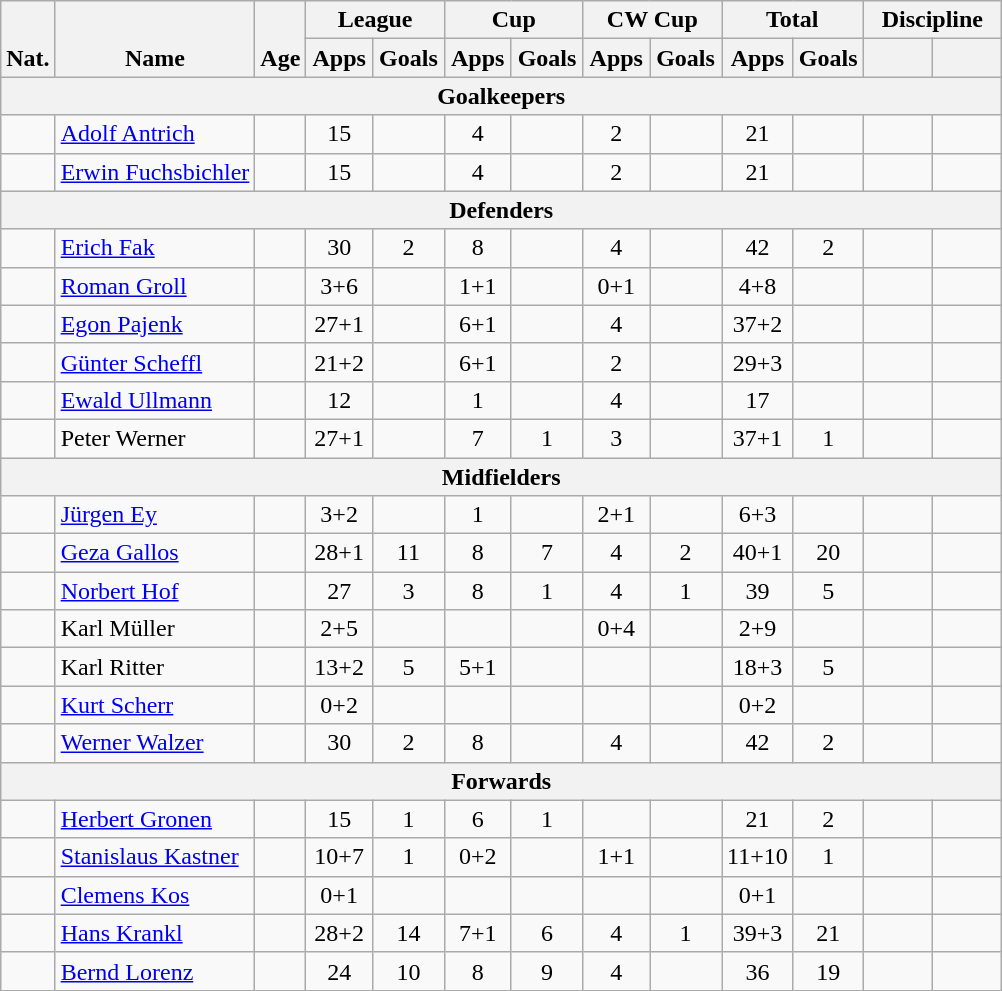<table class="wikitable" style="text-align:center">
<tr>
<th rowspan="2" valign="bottom">Nat.</th>
<th rowspan="2" valign="bottom">Name</th>
<th rowspan="2" valign="bottom">Age</th>
<th colspan="2" width="85">League</th>
<th colspan="2" width="85">Cup</th>
<th colspan="2" width="85">CW Cup</th>
<th colspan="2" width="85">Total</th>
<th colspan="2" width="85">Discipline</th>
</tr>
<tr>
<th>Apps</th>
<th>Goals</th>
<th>Apps</th>
<th>Goals</th>
<th>Apps</th>
<th>Goals</th>
<th>Apps</th>
<th>Goals</th>
<th></th>
<th></th>
</tr>
<tr>
<th colspan=15>Goalkeepers</th>
</tr>
<tr>
<td></td>
<td align="left"><a href='#'>Adolf Antrich</a></td>
<td></td>
<td>15</td>
<td></td>
<td>4</td>
<td></td>
<td>2</td>
<td></td>
<td>21</td>
<td></td>
<td></td>
<td></td>
</tr>
<tr>
<td></td>
<td align="left"><a href='#'>Erwin Fuchsbichler</a></td>
<td></td>
<td>15</td>
<td></td>
<td>4</td>
<td></td>
<td>2</td>
<td></td>
<td>21</td>
<td></td>
<td></td>
<td></td>
</tr>
<tr>
<th colspan=15>Defenders</th>
</tr>
<tr>
<td></td>
<td align="left"><a href='#'>Erich Fak</a></td>
<td></td>
<td>30</td>
<td>2</td>
<td>8</td>
<td></td>
<td>4</td>
<td></td>
<td>42</td>
<td>2</td>
<td></td>
<td></td>
</tr>
<tr>
<td></td>
<td align="left"><a href='#'>Roman Groll</a></td>
<td></td>
<td>3+6</td>
<td></td>
<td>1+1</td>
<td></td>
<td>0+1</td>
<td></td>
<td>4+8</td>
<td></td>
<td></td>
<td></td>
</tr>
<tr>
<td></td>
<td align="left"><a href='#'>Egon Pajenk</a></td>
<td></td>
<td>27+1</td>
<td></td>
<td>6+1</td>
<td></td>
<td>4</td>
<td></td>
<td>37+2</td>
<td></td>
<td></td>
<td></td>
</tr>
<tr>
<td></td>
<td align="left"><a href='#'>Günter Scheffl</a></td>
<td></td>
<td>21+2</td>
<td></td>
<td>6+1</td>
<td></td>
<td>2</td>
<td></td>
<td>29+3</td>
<td></td>
<td></td>
<td></td>
</tr>
<tr>
<td></td>
<td align="left"><a href='#'>Ewald Ullmann</a></td>
<td></td>
<td>12</td>
<td></td>
<td>1</td>
<td></td>
<td>4</td>
<td></td>
<td>17</td>
<td></td>
<td></td>
<td></td>
</tr>
<tr>
<td></td>
<td align="left">Peter Werner</td>
<td></td>
<td>27+1</td>
<td></td>
<td>7</td>
<td>1</td>
<td>3</td>
<td></td>
<td>37+1</td>
<td>1</td>
<td></td>
<td></td>
</tr>
<tr>
<th colspan=15>Midfielders</th>
</tr>
<tr>
<td></td>
<td align="left"><a href='#'>Jürgen Ey</a></td>
<td></td>
<td>3+2</td>
<td></td>
<td>1</td>
<td></td>
<td>2+1</td>
<td></td>
<td>6+3</td>
<td></td>
<td></td>
<td></td>
</tr>
<tr>
<td></td>
<td align="left"><a href='#'>Geza Gallos</a></td>
<td></td>
<td>28+1</td>
<td>11</td>
<td>8</td>
<td>7</td>
<td>4</td>
<td>2</td>
<td>40+1</td>
<td>20</td>
<td></td>
<td></td>
</tr>
<tr>
<td></td>
<td align="left"><a href='#'>Norbert Hof</a></td>
<td></td>
<td>27</td>
<td>3</td>
<td>8</td>
<td>1</td>
<td>4</td>
<td>1</td>
<td>39</td>
<td>5</td>
<td></td>
<td></td>
</tr>
<tr>
<td></td>
<td align="left">Karl Müller</td>
<td></td>
<td>2+5</td>
<td></td>
<td></td>
<td></td>
<td>0+4</td>
<td></td>
<td>2+9</td>
<td></td>
<td></td>
<td></td>
</tr>
<tr>
<td></td>
<td align="left">Karl Ritter</td>
<td></td>
<td>13+2</td>
<td>5</td>
<td>5+1</td>
<td></td>
<td></td>
<td></td>
<td>18+3</td>
<td>5</td>
<td></td>
<td></td>
</tr>
<tr>
<td></td>
<td align="left"><a href='#'>Kurt Scherr</a></td>
<td></td>
<td>0+2</td>
<td></td>
<td></td>
<td></td>
<td></td>
<td></td>
<td>0+2</td>
<td></td>
<td></td>
<td></td>
</tr>
<tr>
<td></td>
<td align="left"><a href='#'>Werner Walzer</a></td>
<td></td>
<td>30</td>
<td>2</td>
<td>8</td>
<td></td>
<td>4</td>
<td></td>
<td>42</td>
<td>2</td>
<td></td>
<td></td>
</tr>
<tr>
<th colspan=15>Forwards</th>
</tr>
<tr>
<td></td>
<td align="left"><a href='#'>Herbert Gronen</a></td>
<td></td>
<td>15</td>
<td>1</td>
<td>6</td>
<td>1</td>
<td></td>
<td></td>
<td>21</td>
<td>2</td>
<td></td>
<td></td>
</tr>
<tr>
<td></td>
<td align="left"><a href='#'>Stanislaus Kastner</a></td>
<td></td>
<td>10+7</td>
<td>1</td>
<td>0+2</td>
<td></td>
<td>1+1</td>
<td></td>
<td>11+10</td>
<td>1</td>
<td></td>
<td></td>
</tr>
<tr>
<td></td>
<td align="left"><a href='#'>Clemens Kos</a></td>
<td></td>
<td>0+1</td>
<td></td>
<td></td>
<td></td>
<td></td>
<td></td>
<td>0+1</td>
<td></td>
<td></td>
<td></td>
</tr>
<tr>
<td></td>
<td align="left"><a href='#'>Hans Krankl</a></td>
<td></td>
<td>28+2</td>
<td>14</td>
<td>7+1</td>
<td>6</td>
<td>4</td>
<td>1</td>
<td>39+3</td>
<td>21</td>
<td></td>
<td></td>
</tr>
<tr>
<td></td>
<td align="left"><a href='#'>Bernd Lorenz</a></td>
<td></td>
<td>24</td>
<td>10</td>
<td>8</td>
<td>9</td>
<td>4</td>
<td></td>
<td>36</td>
<td>19</td>
<td></td>
<td></td>
</tr>
</table>
